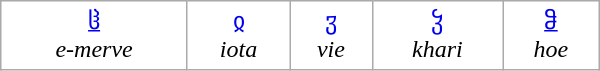<table class="wikitable" style="line-height:1.2;width:25em;">
<tr align=center>
<td bgcolor="#ffffff"><span><a href='#'>ჱ</a></span><br><em>e-merve</em></td>
<td bgcolor="#ffffff"><span><a href='#'>ჲ</a></span><br><em>iota</em></td>
<td bgcolor="#ffffff"><span><a href='#'>ჳ</a></span><br><em>vie</em></td>
<td bgcolor="#ffffff"><span><a href='#'>ჴ</a></span><br><em>khari</em></td>
<td bgcolor="#ffffff"><span><a href='#'>ჵ</a></span><br><em>hoe</em></td>
</tr>
</table>
